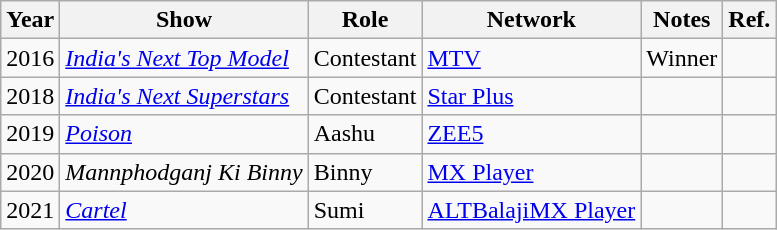<table class="wikitable sortable">
<tr>
<th>Year</th>
<th>Show</th>
<th>Role</th>
<th>Network</th>
<th>Notes</th>
<th class="unsortable">Ref.</th>
</tr>
<tr>
<td>2016</td>
<td><em><a href='#'>India's Next Top Model</a></em></td>
<td>Contestant</td>
<td><a href='#'>MTV</a></td>
<td>Winner</td>
<td></td>
</tr>
<tr>
<td>2018</td>
<td><em><a href='#'>India's Next Superstars</a></em></td>
<td>Contestant</td>
<td><a href='#'>Star Plus</a></td>
<td></td>
<td></td>
</tr>
<tr>
<td>2019</td>
<td><em><a href='#'>Poison</a></em></td>
<td>Aashu</td>
<td><a href='#'>ZEE5</a></td>
<td></td>
<td></td>
</tr>
<tr>
<td>2020</td>
<td><em>Mannphodganj Ki Binny</em></td>
<td>Binny</td>
<td><a href='#'>MX Player</a></td>
<td></td>
<td></td>
</tr>
<tr>
<td>2021</td>
<td><em><a href='#'>Cartel</a></em></td>
<td>Sumi</td>
<td><a href='#'>ALTBalaji</a><a href='#'>MX Player</a></td>
<td></td>
<td></td>
</tr>
</table>
